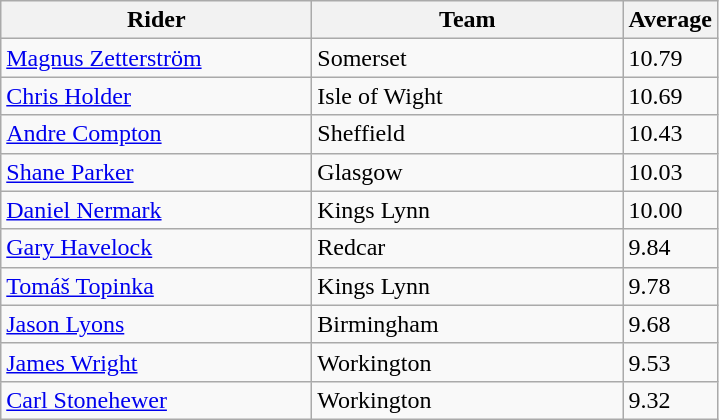<table class="wikitable" style="font-size: 100%">
<tr>
<th width=200>Rider</th>
<th width=200>Team</th>
<th width=40>Average</th>
</tr>
<tr>
<td align="left"> <a href='#'>Magnus Zetterström</a></td>
<td>Somerset</td>
<td>10.79</td>
</tr>
<tr>
<td align="left"> <a href='#'>Chris Holder</a></td>
<td>Isle of Wight</td>
<td>10.69</td>
</tr>
<tr>
<td align="left"> <a href='#'>Andre Compton</a></td>
<td>Sheffield</td>
<td>10.43</td>
</tr>
<tr>
<td align="left"> <a href='#'>Shane Parker</a></td>
<td>Glasgow</td>
<td>10.03</td>
</tr>
<tr>
<td align="left"> <a href='#'>Daniel Nermark</a></td>
<td>Kings Lynn</td>
<td>10.00</td>
</tr>
<tr>
<td align="left"> <a href='#'>Gary Havelock</a></td>
<td>Redcar</td>
<td>9.84</td>
</tr>
<tr>
<td align="left"> <a href='#'>Tomáš Topinka</a></td>
<td>Kings Lynn</td>
<td>9.78</td>
</tr>
<tr>
<td align="left"> <a href='#'>Jason Lyons</a></td>
<td>Birmingham</td>
<td>9.68</td>
</tr>
<tr>
<td align="left"> <a href='#'>James Wright</a></td>
<td>Workington</td>
<td>9.53</td>
</tr>
<tr>
<td align="left"> <a href='#'>Carl Stonehewer</a></td>
<td>Workington</td>
<td>9.32</td>
</tr>
</table>
